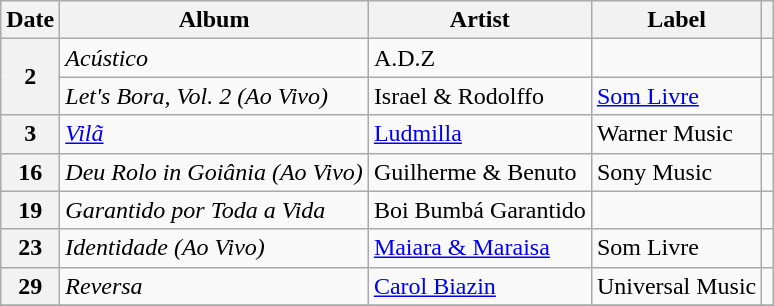<table class="wikitable plainrowheaders">
<tr>
<th>Date</th>
<th>Album</th>
<th>Artist</th>
<th>Label</th>
<th></th>
</tr>
<tr>
<th scope="row" rowspan="2" style="text-align:center;">2</th>
<td><em>Acústico</em></td>
<td>A.D.Z</td>
<td></td>
<td></td>
</tr>
<tr>
<td><em>Let's Bora, Vol. 2 (Ao Vivo)</em></td>
<td>Israel & Rodolffo</td>
<td><a href='#'>Som Livre</a></td>
<td></td>
</tr>
<tr>
<th scope="row" style="text-align:center;">3</th>
<td><em><a href='#'>Vilã</a></em></td>
<td><a href='#'>Ludmilla</a></td>
<td>Warner Music</td>
<td></td>
</tr>
<tr>
<th scope="row" style="text-align:center;">16</th>
<td><em>Deu Rolo in Goiânia (Ao Vivo)</em></td>
<td>Guilherme & Benuto</td>
<td>Sony Music</td>
<td></td>
</tr>
<tr>
<th scope="row" style="text-align:center;">19</th>
<td><em>Garantido por Toda a Vida</em></td>
<td>Boi Bumbá Garantido</td>
<td></td>
<td></td>
</tr>
<tr>
<th scope="row" style="text-align:center;">23</th>
<td><em>Identidade (Ao Vivo)</em></td>
<td><a href='#'>Maiara & Maraisa</a></td>
<td>Som Livre</td>
<td></td>
</tr>
<tr>
<th scope="row" style="text-align:center;">29</th>
<td><em>Reversa</em></td>
<td><a href='#'>Carol Biazin</a></td>
<td>Universal Music</td>
<td></td>
</tr>
<tr>
</tr>
</table>
